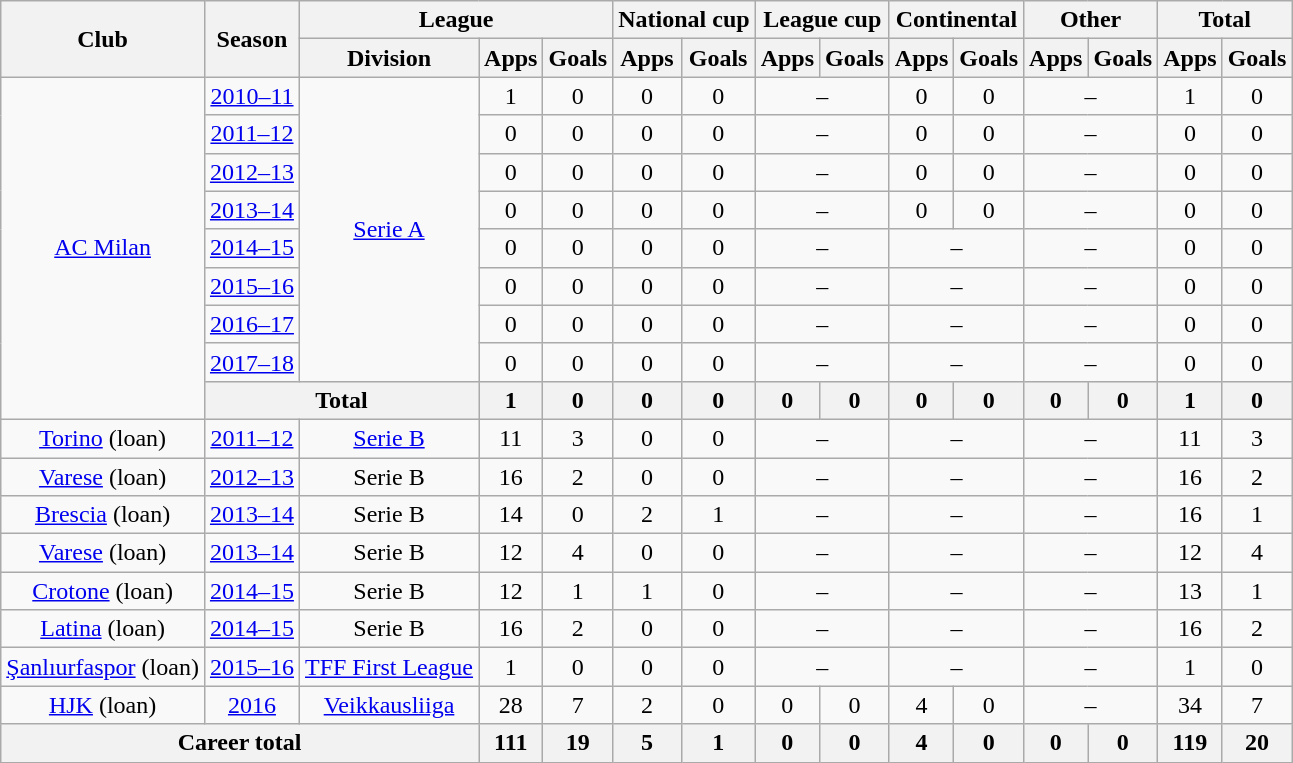<table class="wikitable" style="text-align: center;">
<tr>
<th rowspan="2">Club</th>
<th rowspan="2">Season</th>
<th colspan="3">League</th>
<th colspan="2">National cup</th>
<th colspan="2">League cup</th>
<th colspan="2">Continental</th>
<th colspan="2">Other</th>
<th colspan="2">Total</th>
</tr>
<tr>
<th>Division</th>
<th>Apps</th>
<th>Goals</th>
<th>Apps</th>
<th>Goals</th>
<th>Apps</th>
<th>Goals</th>
<th>Apps</th>
<th>Goals</th>
<th>Apps</th>
<th>Goals</th>
<th>Apps</th>
<th>Goals</th>
</tr>
<tr>
<td rowspan="9"><a href='#'>AC Milan</a></td>
<td><a href='#'>2010–11</a></td>
<td rowspan="8"><a href='#'>Serie A</a></td>
<td>1</td>
<td>0</td>
<td>0</td>
<td>0</td>
<td colspan="2">–</td>
<td>0</td>
<td>0</td>
<td colspan="2">–</td>
<td>1</td>
<td>0</td>
</tr>
<tr>
<td><a href='#'>2011–12</a></td>
<td>0</td>
<td>0</td>
<td>0</td>
<td>0</td>
<td colspan="2">–</td>
<td>0</td>
<td>0</td>
<td colspan="2">–</td>
<td>0</td>
<td>0</td>
</tr>
<tr>
<td><a href='#'>2012–13</a></td>
<td>0</td>
<td>0</td>
<td>0</td>
<td>0</td>
<td colspan="2">–</td>
<td>0</td>
<td>0</td>
<td colspan="2">–</td>
<td>0</td>
<td>0</td>
</tr>
<tr>
<td><a href='#'>2013–14</a></td>
<td>0</td>
<td>0</td>
<td>0</td>
<td>0</td>
<td colspan="2">–</td>
<td>0</td>
<td>0</td>
<td colspan="2">–</td>
<td>0</td>
<td>0</td>
</tr>
<tr>
<td><a href='#'>2014–15</a></td>
<td>0</td>
<td>0</td>
<td>0</td>
<td>0</td>
<td colspan="2">–</td>
<td colspan="2">–</td>
<td colspan="2">–</td>
<td>0</td>
<td>0</td>
</tr>
<tr>
<td><a href='#'>2015–16</a></td>
<td>0</td>
<td>0</td>
<td>0</td>
<td>0</td>
<td colspan="2">–</td>
<td colspan="2">–</td>
<td colspan="2">–</td>
<td>0</td>
<td>0</td>
</tr>
<tr>
<td><a href='#'>2016–17</a></td>
<td>0</td>
<td>0</td>
<td>0</td>
<td>0</td>
<td colspan="2">–</td>
<td colspan="2">–</td>
<td colspan="2">–</td>
<td>0</td>
<td>0</td>
</tr>
<tr>
<td><a href='#'>2017–18</a></td>
<td>0</td>
<td>0</td>
<td>0</td>
<td>0</td>
<td colspan="2">–</td>
<td colspan="2">–</td>
<td colspan="2">–</td>
<td>0</td>
<td>0</td>
</tr>
<tr>
<th colspan="2">Total</th>
<th>1</th>
<th>0</th>
<th>0</th>
<th>0</th>
<th>0</th>
<th>0</th>
<th>0</th>
<th>0</th>
<th>0</th>
<th>0</th>
<th>1</th>
<th>0</th>
</tr>
<tr>
<td><a href='#'>Torino</a> (loan)</td>
<td><a href='#'>2011–12</a></td>
<td><a href='#'>Serie B</a></td>
<td>11</td>
<td>3</td>
<td>0</td>
<td>0</td>
<td colspan="2">–</td>
<td colspan="2">–</td>
<td colspan="2">–</td>
<td>11</td>
<td>3</td>
</tr>
<tr>
<td><a href='#'>Varese</a> (loan)</td>
<td><a href='#'>2012–13</a></td>
<td>Serie B</td>
<td>16</td>
<td>2</td>
<td>0</td>
<td>0</td>
<td colspan="2">–</td>
<td colspan="2">–</td>
<td colspan="2">–</td>
<td>16</td>
<td>2</td>
</tr>
<tr>
<td><a href='#'>Brescia</a> (loan)</td>
<td><a href='#'>2013–14</a></td>
<td>Serie B</td>
<td>14</td>
<td>0</td>
<td>2</td>
<td>1</td>
<td colspan="2">–</td>
<td colspan="2">–</td>
<td colspan="2">–</td>
<td>16</td>
<td>1</td>
</tr>
<tr>
<td><a href='#'>Varese</a> (loan)</td>
<td><a href='#'>2013–14</a></td>
<td>Serie B</td>
<td>12</td>
<td>4</td>
<td>0</td>
<td>0</td>
<td colspan="2">–</td>
<td colspan="2">–</td>
<td colspan="2">–</td>
<td>12</td>
<td>4</td>
</tr>
<tr>
<td><a href='#'>Crotone</a> (loan)</td>
<td><a href='#'>2014–15</a></td>
<td>Serie B</td>
<td>12</td>
<td>1</td>
<td>1</td>
<td>0</td>
<td colspan="2">–</td>
<td colspan="2">–</td>
<td colspan="2">–</td>
<td>13</td>
<td>1</td>
</tr>
<tr>
<td><a href='#'>Latina</a> (loan)</td>
<td><a href='#'>2014–15</a></td>
<td>Serie B</td>
<td>16</td>
<td>2</td>
<td>0</td>
<td>0</td>
<td colspan="2">–</td>
<td colspan="2">–</td>
<td colspan="2">–</td>
<td>16</td>
<td>2</td>
</tr>
<tr>
<td><a href='#'>Şanlıurfaspor</a> (loan)</td>
<td><a href='#'>2015–16</a></td>
<td><a href='#'>TFF First League</a></td>
<td>1</td>
<td>0</td>
<td>0</td>
<td>0</td>
<td colspan="2">–</td>
<td colspan="2">–</td>
<td colspan="2">–</td>
<td>1</td>
<td>0</td>
</tr>
<tr>
<td><a href='#'>HJK</a> (loan)</td>
<td><a href='#'>2016</a></td>
<td><a href='#'>Veikkausliiga</a></td>
<td>28</td>
<td>7</td>
<td>2</td>
<td>0</td>
<td>0</td>
<td>0</td>
<td>4</td>
<td>0</td>
<td colspan="2">–</td>
<td>34</td>
<td>7</td>
</tr>
<tr>
<th colspan="3">Career total</th>
<th>111</th>
<th>19</th>
<th>5</th>
<th>1</th>
<th>0</th>
<th>0</th>
<th>4</th>
<th>0</th>
<th>0</th>
<th>0</th>
<th>119</th>
<th>20</th>
</tr>
</table>
